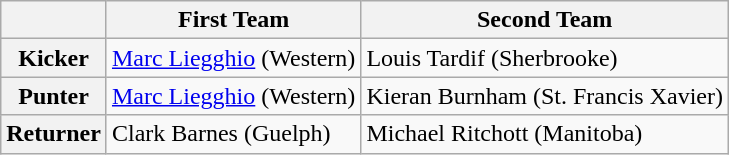<table class="wikitable">
<tr>
<th></th>
<th>First Team</th>
<th>Second Team</th>
</tr>
<tr>
<th>Kicker</th>
<td><a href='#'>Marc Liegghio</a> (Western)</td>
<td>Louis Tardif (Sherbrooke)</td>
</tr>
<tr>
<th>Punter</th>
<td><a href='#'>Marc Liegghio</a> (Western)</td>
<td>Kieran Burnham (St. Francis Xavier)</td>
</tr>
<tr>
<th>Returner</th>
<td>Clark Barnes (Guelph)</td>
<td>Michael Ritchott (Manitoba)</td>
</tr>
</table>
